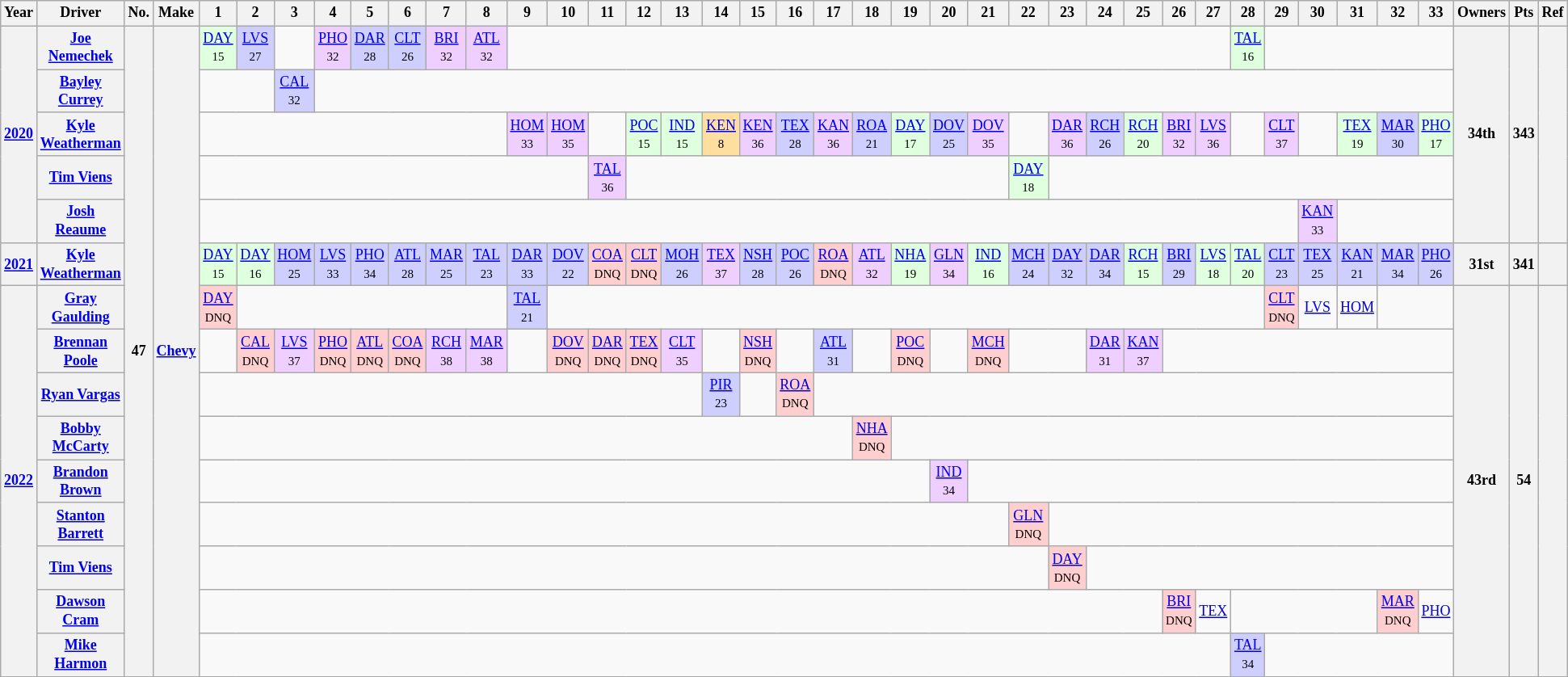<table class="wikitable" style="text-align:center; font-size:75%">
<tr>
<th>Year</th>
<th>Driver</th>
<th>No.</th>
<th>Make</th>
<th>1</th>
<th>2</th>
<th>3</th>
<th>4</th>
<th>5</th>
<th>6</th>
<th>7</th>
<th>8</th>
<th>9</th>
<th>10</th>
<th>11</th>
<th>12</th>
<th>13</th>
<th>14</th>
<th>15</th>
<th>16</th>
<th>17</th>
<th>18</th>
<th>19</th>
<th>20</th>
<th>21</th>
<th>22</th>
<th>23</th>
<th>24</th>
<th>25</th>
<th>26</th>
<th>27</th>
<th>28</th>
<th>29</th>
<th>30</th>
<th>31</th>
<th>32</th>
<th>33</th>
<th>Owners</th>
<th>Pts</th>
<th>Ref</th>
</tr>
<tr>
<th rowspan="5"><a href='#'>2020</a></th>
<th><a href='#'>Joe Nemechek</a></th>
<th rowspan="16">47</th>
<th rowspan="16"><a href='#'>Chevy</a></th>
<td style="background:#DFFFDF;"><a href='#'>DAY</a><br><small>15</small></td>
<td style="background:#CFCFFF;"><a href='#'>LVS</a><br><small>27</small></td>
<td></td>
<td style="background:#EFCFFF;"><a href='#'>PHO</a><br><small>32</small></td>
<td style="background:#CFCFFF;"><a href='#'>DAR</a><br><small>28</small></td>
<td style="background:#CFCFFF;"><a href='#'>CLT</a><br><small>26</small></td>
<td style="background:#EFCFFF;"><a href='#'>BRI</a><br><small>32</small></td>
<td style="background:#EFCFFF;"><a href='#'>ATL</a><br><small>32</small></td>
<td colspan="19"></td>
<td style="background:#DFFFDF;"><a href='#'>TAL</a><br><small>16</small></td>
<td colspan="5"></td>
<th rowspan="5">34th</th>
<th rowspan="5">343</th>
<th rowspan="5"></th>
</tr>
<tr>
<th><a href='#'>Bayley Currey</a></th>
<td colspan="2"></td>
<td style="background:#CFCFFF;"><a href='#'>CAL</a><br><small>32</small></td>
<td colspan="30"></td>
</tr>
<tr>
<th><a href='#'>Kyle Weatherman</a></th>
<td colspan="8"></td>
<td style="background:#EFCFFF;"><a href='#'>HOM</a><br><small>33</small></td>
<td style="background:#EFCFFF;"><a href='#'>HOM</a><br><small>35</small></td>
<td></td>
<td style="background:#DFFFDF;"><a href='#'>POC</a><br><small>15</small></td>
<td style="background:#DFFFDF;"><a href='#'>IND</a><br><small>15</small></td>
<td style="background:#FFDF9F;"><a href='#'>KEN</a><br><small>8</small></td>
<td style="background:#EFCFFF;"><a href='#'>KEN</a><br><small>36</small></td>
<td style="background:#CFCFFF;"><a href='#'>TEX</a><br><small>28</small></td>
<td style="background:#EFCFFF;"><a href='#'>KAN</a><br><small>36</small></td>
<td style="background:#CFCFFF;"><a href='#'>ROA</a><br><small>21</small></td>
<td style="background:#DFFFDF;"><a href='#'>DAY</a><br><small>17</small></td>
<td style="background:#CFCFFF;"><a href='#'>DOV</a><br><small>25</small></td>
<td style="background:#EFCFFF;"><a href='#'>DOV</a><br><small>35</small></td>
<td></td>
<td style="background:#EFCFFF;"><a href='#'>DAR</a><br><small>36</small></td>
<td style="background:#CFCFFF;"><a href='#'>RCH</a><br><small>26</small></td>
<td style="background:#DFFFDF;"><a href='#'>RCH</a><br><small>20</small></td>
<td style="background:#EFCFFF;"><a href='#'>BRI</a><br><small>32</small></td>
<td style="background:#EFCFFF;"><a href='#'>LVS</a><br><small>36</small></td>
<td></td>
<td style="background:#EFCFFF;"><a href='#'>CLT</a><br><small>37</small></td>
<td></td>
<td style="background:#DFFFDF;"><a href='#'>TEX</a><br><small>19</small></td>
<td style="background:#CFCFFF;"><a href='#'>MAR</a><br><small>30</small></td>
<td style="background:#DFFFDF;"><a href='#'>PHO</a><br><small>17</small></td>
</tr>
<tr>
<th><a href='#'>Tim Viens</a></th>
<td colspan="10"></td>
<td style="background:#EFCFFF;"><a href='#'>TAL</a> <br><small>36</small></td>
<td colspan="10"></td>
<td style="background:#DFFFDF;"><a href='#'>DAY</a><br><small>18</small></td>
<td colspan="11"></td>
</tr>
<tr>
<th><a href='#'>Josh Reaume</a></th>
<td colspan="29"></td>
<td style="background:#EFCFFF;"><a href='#'>KAN</a><br><small>33</small></td>
<td colspan="3"></td>
</tr>
<tr>
<th><a href='#'>2021</a></th>
<th><a href='#'>Kyle Weatherman</a></th>
<td style="background:#DFFFDF;"><a href='#'>DAY</a><br><small>15</small></td>
<td style="background:#DFFFDF;"><a href='#'>DAY</a><br><small>16</small></td>
<td style="background:#CFCFFF;"><a href='#'>HOM</a><br><small>25</small></td>
<td style="background:#CFCFFF;"><a href='#'>LVS</a><br><small>33</small></td>
<td style="background:#CFCFFF;"><a href='#'>PHO</a><br><small>34</small></td>
<td style="background:#CFCFFF;"><a href='#'>ATL</a><br><small>28</small></td>
<td style="background:#CFCFFF;"><a href='#'>MAR</a><br><small>25</small></td>
<td style="background:#CFCFFF;"><a href='#'>TAL</a><br><small>23</small></td>
<td style="background:#CFCFFF;"><a href='#'>DAR</a><br><small>33</small></td>
<td style="background:#CFCFFF;"><a href='#'>DOV</a><br><small>22</small></td>
<td style="background:#FFCFCF;"><a href='#'>COA</a><br><small>DNQ</small></td>
<td style="background:#FFCFCF;"><a href='#'>CLT</a><br><small>DNQ</small></td>
<td style="background:#CFCFFF;"><a href='#'>MOH</a><br><small>26</small></td>
<td style="background:#EFCFFF;"><a href='#'>TEX</a><br><small>37</small></td>
<td style="background:#CFCFFF;"><a href='#'>NSH</a><br><small>28</small></td>
<td style="background:#CFCFFF;"><a href='#'>POC</a><br><small>26</small></td>
<td style="background:#FFCFCF;"><a href='#'>ROA</a><br><small>DNQ</small></td>
<td style="background:#EFCFFF;"><a href='#'>ATL</a><br><small>32</small></td>
<td style="background:#DFFFDF;"><a href='#'>NHA</a><br><small>19</small></td>
<td style="background:#EFCFFF;"><a href='#'>GLN</a><br><small>34</small></td>
<td style="background:#DFFFDF;"><a href='#'>IND</a><br><small>16</small></td>
<td style="background:#CFCFFF;"><a href='#'>MCH</a><br><small>24</small></td>
<td style="background:#CFCFFF;"><a href='#'>DAY</a><br><small>32</small></td>
<td style="background:#CFCFFF;"><a href='#'>DAR</a><br><small>34</small></td>
<td style="background:#DFFFDF;"><a href='#'>RCH</a><br><small>15</small></td>
<td style="background:#CFCFFF;"><a href='#'>BRI</a><br><small>29</small></td>
<td style="background:#DFFFDF;"><a href='#'>LVS</a><br><small>18</small></td>
<td style="background:#DFFFDF;"><a href='#'>TAL</a><br><small>20</small></td>
<td style="background:#CFCFFF;"><a href='#'>CLT</a><br><small>23</small></td>
<td style="background:#CFCFFF;"><a href='#'>TEX</a><br><small>25</small></td>
<td style="background:#CFCFFF;"><a href='#'>KAN</a><br><small>21</small></td>
<td style="background:#CFCFFF;"><a href='#'>MAR</a><br><small>34</small></td>
<td style="background:#CFCFFF;"><a href='#'>PHO</a><br><small>26</small></td>
<th>31st</th>
<th>341</th>
<th></th>
</tr>
<tr>
<th rowspan="9"><a href='#'>2022</a></th>
<th><a href='#'>Gray Gaulding</a></th>
<td style="background:#FFCFCF;"><a href='#'>DAY</a> <br><small>DNQ</small></td>
<td colspan=7></td>
<td style="background:#CFCFFF;"><a href='#'>TAL</a><br><small>21</small></td>
<td colspan="19"></td>
<td style="background:#FFCFCF;"><a href='#'>CLT</a> <br><small>DNQ</small></td>
<td><a href='#'>LVS</a></td>
<td><a href='#'>HOM</a></td>
<td colspan="2"></td>
<th rowspan="9">43rd</th>
<th rowspan="9">54</th>
<th rowspan="9"></th>
</tr>
<tr>
<th><a href='#'>Brennan Poole</a></th>
<td></td>
<td style="background:#FFCFCF;"><a href='#'>CAL</a><br><small>DNQ</small></td>
<td style="background:#EFCFFF;"><a href='#'>LVS</a><br><small>37</small></td>
<td style="background:#FFCFCF;"><a href='#'>PHO</a><br><small>DNQ</small></td>
<td style="background:#FFCFCF;"><a href='#'>ATL</a><br><small>DNQ</small></td>
<td style="background:#FFCFCF;"><a href='#'>COA</a> <br><small>DNQ</small></td>
<td style="background:#EFCFFF;"><a href='#'>RCH</a><br><small>38</small></td>
<td style="background:#EFCFFF;"><a href='#'>MAR</a><br><small>38</small></td>
<td></td>
<td style="background:#FFCFCF;"><a href='#'>DOV</a><br><small>DNQ</small></td>
<td style="background:#FFCFCF;"><a href='#'>DAR</a><br><small>DNQ</small></td>
<td style="background:#FFCFCF;"><a href='#'>TEX</a><br><small>DNQ</small></td>
<td style="background:#EFCFFF;"><a href='#'>CLT</a><br><small>35</small></td>
<td></td>
<td style="background:#FFCFCF;"><a href='#'>NSH</a><br><small>DNQ</small></td>
<td></td>
<td style="background:#CFCFFF;"><a href='#'>ATL</a><br><small>31</small></td>
<td></td>
<td style="background:#FFCFCF;"><a href='#'>POC</a><br><small>DNQ</small></td>
<td></td>
<td style="background:#FFCFCF;"><a href='#'>MCH</a><br><small>DNQ</small></td>
<td colspan=2></td>
<td style="background:#EFCFFF;"><a href='#'>DAR</a><br><small>31</small></td>
<td style="background:#EFCFFF;"><a href='#'>KAN</a><br><small>37</small></td>
<td colspan="8"></td>
</tr>
<tr>
<th><a href='#'>Ryan Vargas</a></th>
<td colspan=13></td>
<td style="background:#CFCFFF;"><a href='#'>PIR</a><br><small>23</small></td>
<td></td>
<td style="background:#FFCFCF;"><a href='#'>ROA</a><br><small>DNQ</small></td>
<td colspan=17></td>
</tr>
<tr>
<th><a href='#'>Bobby McCarty</a></th>
<td colspan=17></td>
<td style="background:#FFCFCF;"><a href='#'>NHA</a><br><small>DNQ</small></td>
<td colspan=15></td>
</tr>
<tr>
<th><a href='#'>Brandon Brown</a></th>
<td colspan=19></td>
<td style="background:#EFCFFF;"><a href='#'>IND</a><br><small>34</small></td>
<td colspan=13></td>
</tr>
<tr>
<th><a href='#'>Stanton Barrett</a></th>
<td colspan="21"></td>
<td style="background:#FFCFCF;"><a href='#'>GLN</a><br><small>DNQ</small></td>
<td colspan="11"></td>
</tr>
<tr>
<th><a href='#'>Tim Viens</a></th>
<td colspan="22"></td>
<td style="background:#FFCFCF;"><a href='#'>DAY</a><br><small>DNQ</small></td>
<td colspan="10"></td>
</tr>
<tr>
<th><a href='#'>Dawson Cram</a></th>
<td colspan="25"></td>
<td style="background:#FFCFCF;"><a href='#'>BRI</a><br><small>DNQ</small></td>
<td><a href='#'>TEX</a></td>
<td colspan="4"></td>
<td style="background:#FFCFCF;"><a href='#'>MAR</a><br><small>DNQ</small></td>
<td><a href='#'>PHO</a></td>
</tr>
<tr>
<th><a href='#'>Mike Harmon</a></th>
<td colspan=27></td>
<td style="background:#CFCFFF;"><a href='#'>TAL</a><br><small>34</small></td>
<td colspan=5></td>
</tr>
<tr>
</tr>
</table>
